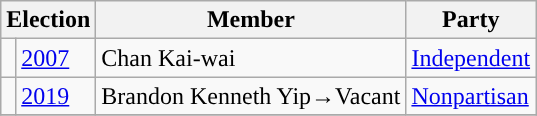<table class="wikitable">
<tr>
<th colspan="2">Election</th>
<th>Member</th>
<th>Party</th>
</tr>
<tr>
<td style="color:inherit;background:"></td>
<td><a href='#'>2007</a></td>
<td>Chan Kai-wai</td>
<td><a href='#'>Independent</a></td>
</tr>
<tr>
<td style="color:inherit;background:"></td>
<td><a href='#'>2019</a></td>
<td>Brandon Kenneth Yip→Vacant</td>
<td><a href='#'>Nonpartisan</a></td>
</tr>
<tr>
</tr>
</table>
